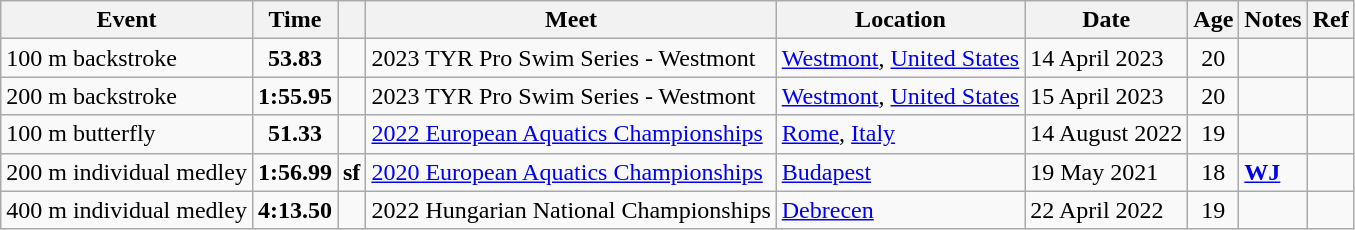<table class="wikitable">
<tr>
<th>Event</th>
<th>Time</th>
<th></th>
<th>Meet</th>
<th>Location</th>
<th>Date</th>
<th>Age</th>
<th>Notes</th>
<th>Ref</th>
</tr>
<tr>
<td>100 m backstroke</td>
<td style="text-align:center;"><strong>53.83</strong></td>
<td></td>
<td>2023 TYR Pro Swim Series - Westmont</td>
<td><a href='#'>Westmont</a>, <a href='#'>United States</a></td>
<td>14 April 2023</td>
<td style="text-align:center;">20</td>
<td></td>
<td style="text-align:center;"></td>
</tr>
<tr>
<td>200 m backstroke</td>
<td style="text-align:center;"><strong>1:55.95</strong></td>
<td></td>
<td>2023 TYR Pro Swim Series - Westmont</td>
<td><a href='#'>Westmont</a>, <a href='#'>United States</a></td>
<td>15 April 2023</td>
<td style="text-align:center;">20</td>
<td></td>
<td style="text-align:center;"></td>
</tr>
<tr>
<td>100 m butterfly</td>
<td style="text-align:center;"><strong>51.33</strong></td>
<td></td>
<td><a href='#'>2022 European Aquatics Championships</a></td>
<td><a href='#'>Rome</a>, <a href='#'>Italy</a></td>
<td>14 August 2022</td>
<td style="text-align:center;">19</td>
<td></td>
<td style="text-align:center;"></td>
</tr>
<tr>
<td>200 m individual medley</td>
<td style="text-align:center;"><strong>1:56.99</strong></td>
<td><strong>sf</strong></td>
<td><a href='#'>2020 European Aquatics Championships</a></td>
<td><a href='#'>Budapest</a></td>
<td>19 May 2021</td>
<td style="text-align:center;">18</td>
<td><strong><a href='#'>WJ</a></strong></td>
<td style="text-align:center;"></td>
</tr>
<tr>
<td>400 m individual medley</td>
<td style="text-align:center;"><strong>4:13.50</strong></td>
<td></td>
<td>2022 Hungarian National Championships</td>
<td><a href='#'>Debrecen</a></td>
<td>22 April 2022</td>
<td style="text-align:center;">19</td>
<td></td>
<td style="text-align:center;"></td>
</tr>
</table>
